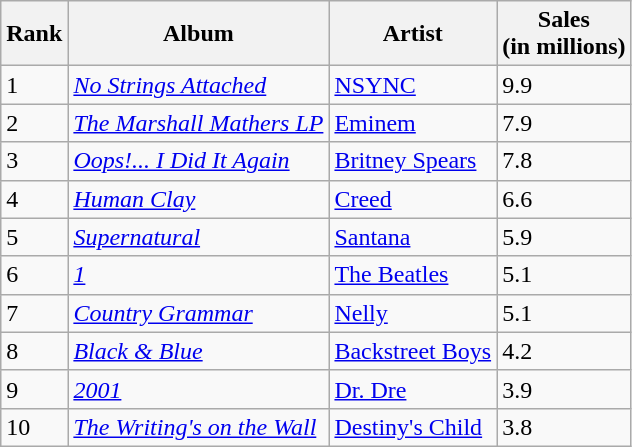<table class="wikitable">
<tr>
<th>Rank</th>
<th>Album</th>
<th>Artist</th>
<th>Sales<br>(in millions)</th>
</tr>
<tr>
<td>1</td>
<td><em><a href='#'>No Strings Attached</a></em></td>
<td><a href='#'>NSYNC</a></td>
<td>9.9</td>
</tr>
<tr>
<td>2</td>
<td><em><a href='#'>The Marshall Mathers LP</a></em></td>
<td><a href='#'>Eminem</a></td>
<td>7.9</td>
</tr>
<tr>
<td>3</td>
<td><em><a href='#'>Oops!... I Did It Again</a></em></td>
<td><a href='#'>Britney Spears</a></td>
<td>7.8</td>
</tr>
<tr>
<td>4</td>
<td><em><a href='#'>Human Clay</a></em></td>
<td><a href='#'>Creed</a></td>
<td>6.6</td>
</tr>
<tr>
<td>5</td>
<td><em><a href='#'>Supernatural</a></em></td>
<td><a href='#'>Santana</a></td>
<td>5.9</td>
</tr>
<tr>
<td>6</td>
<td><em><a href='#'>1</a></em></td>
<td><a href='#'>The Beatles</a></td>
<td>5.1</td>
</tr>
<tr>
<td>7</td>
<td><em><a href='#'>Country Grammar</a></em></td>
<td><a href='#'>Nelly</a></td>
<td>5.1</td>
</tr>
<tr>
<td>8</td>
<td><em><a href='#'>Black & Blue</a></em></td>
<td><a href='#'>Backstreet Boys</a></td>
<td>4.2</td>
</tr>
<tr>
<td>9</td>
<td><em><a href='#'>2001</a></em></td>
<td><a href='#'>Dr. Dre</a></td>
<td>3.9</td>
</tr>
<tr>
<td>10</td>
<td><em><a href='#'>The Writing's on the Wall</a></em></td>
<td><a href='#'>Destiny's Child</a></td>
<td>3.8</td>
</tr>
</table>
